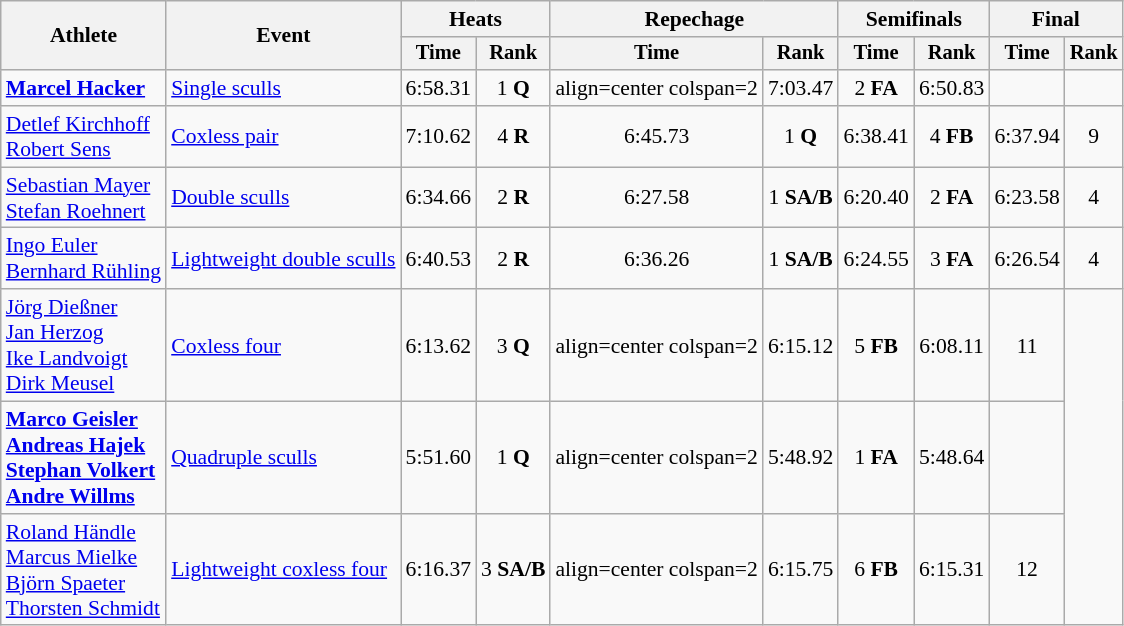<table class="wikitable" style="font-size:90%;">
<tr>
<th rowspan="2">Athlete</th>
<th rowspan="2">Event</th>
<th colspan="2">Heats</th>
<th colspan="2">Repechage</th>
<th colspan="2">Semifinals</th>
<th colspan="2">Final</th>
</tr>
<tr style="font-size:95%">
<th>Time</th>
<th>Rank</th>
<th>Time</th>
<th>Rank</th>
<th>Time</th>
<th>Rank</th>
<th>Time</th>
<th>Rank</th>
</tr>
<tr>
<td align=left><strong><a href='#'>Marcel Hacker</a></strong></td>
<td align=left><a href='#'>Single sculls</a></td>
<td align=center>6:58.31</td>
<td align=center>1 <strong>Q</strong></td>
<td>align=center colspan=2 </td>
<td align=center>7:03.47</td>
<td align=center>2 <strong>FA</strong></td>
<td align=center>6:50.83</td>
<td align=center></td>
</tr>
<tr>
<td align=left><a href='#'>Detlef Kirchhoff</a><br> <a href='#'>Robert Sens</a></td>
<td align=left><a href='#'>Coxless pair</a></td>
<td align=center>7:10.62</td>
<td align=center>4 <strong>R</strong></td>
<td align=center>6:45.73</td>
<td align=center>1 <strong>Q</strong></td>
<td align=center>6:38.41</td>
<td align=center>4 <strong>FB</strong></td>
<td align=center>6:37.94</td>
<td align=center>9</td>
</tr>
<tr>
<td align=left><a href='#'>Sebastian Mayer</a><br> <a href='#'>Stefan Roehnert</a></td>
<td align=left><a href='#'>Double sculls</a></td>
<td align=center>6:34.66</td>
<td align=center>2 <strong>R</strong></td>
<td align=center>6:27.58</td>
<td align=center>1 <strong>SA/B</strong></td>
<td align=center>6:20.40</td>
<td align=center>2 <strong>FA</strong></td>
<td align=center>6:23.58</td>
<td align=center>4</td>
</tr>
<tr>
<td align=left><a href='#'>Ingo Euler</a><br> <a href='#'>Bernhard Rühling</a></td>
<td align=left><a href='#'>Lightweight double sculls</a></td>
<td align=center>6:40.53</td>
<td align=center>2 <strong>R</strong></td>
<td align=center>6:36.26</td>
<td align=center>1 <strong>SA/B</strong></td>
<td align=center>6:24.55</td>
<td align=center>3 <strong>FA</strong></td>
<td align=center>6:26.54</td>
<td align=center>4</td>
</tr>
<tr>
<td align=left><a href='#'>Jörg Dießner</a><br> <a href='#'>Jan Herzog</a><br> <a href='#'>Ike Landvoigt</a><br> <a href='#'>Dirk Meusel</a></td>
<td align=left><a href='#'>Coxless four</a></td>
<td align=center>6:13.62</td>
<td align=center>3 <strong>Q</strong></td>
<td>align=center colspan=2 </td>
<td align=center>6:15.12</td>
<td align=center>5 <strong>FB</strong></td>
<td align=center>6:08.11</td>
<td align=center>11</td>
</tr>
<tr>
<td align=left><strong><a href='#'>Marco Geisler</a></strong><br> <strong><a href='#'>Andreas Hajek</a></strong><br> <strong><a href='#'>Stephan Volkert</a></strong><br> <strong><a href='#'>Andre Willms</a></strong></td>
<td align=left><a href='#'>Quadruple sculls</a></td>
<td align=center>5:51.60</td>
<td align=center>1 <strong>Q</strong></td>
<td>align=center colspan=2 </td>
<td align=center>5:48.92</td>
<td align=center>1 <strong>FA</strong></td>
<td align=center>5:48.64</td>
<td align=center></td>
</tr>
<tr>
<td align=left><a href='#'>Roland Händle</a><br> <a href='#'>Marcus Mielke</a><br> <a href='#'>Björn Spaeter</a><br> <a href='#'>Thorsten Schmidt</a></td>
<td align=left><a href='#'>Lightweight coxless four</a></td>
<td align=center>6:16.37</td>
<td align=center>3 <strong>SA/B</strong></td>
<td>align=center colspan=2 </td>
<td align=center>6:15.75</td>
<td align=center>6 <strong>FB</strong></td>
<td align=center>6:15.31</td>
<td align=center>12</td>
</tr>
</table>
